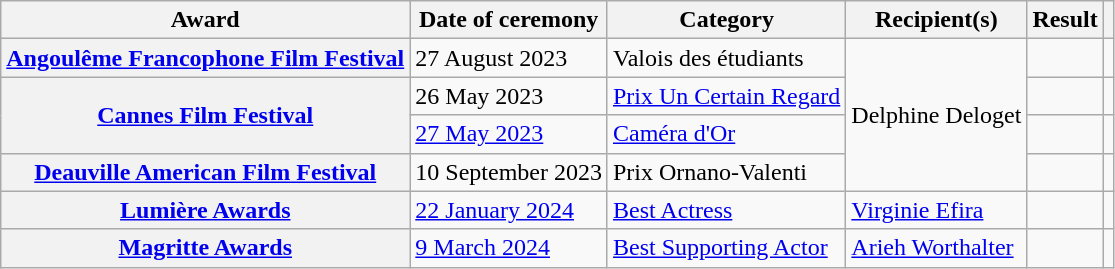<table class="wikitable sortable plainrowheaders">
<tr>
<th scope="col">Award</th>
<th scope="col">Date of ceremony</th>
<th scope="col">Category</th>
<th scope="col">Recipient(s)</th>
<th scope="col">Result</th>
<th scope="col" class="unsortable"></th>
</tr>
<tr>
<th scope="row"><a href='#'>Angoulême Francophone Film Festival</a></th>
<td>27 August 2023</td>
<td>Valois des étudiants</td>
<td rowspan="4">Delphine Deloget</td>
<td></td>
<td align="center"></td>
</tr>
<tr>
<th rowspan="2" scope="row"><a href='#'>Cannes Film Festival</a></th>
<td>26 May 2023</td>
<td><a href='#'>Prix Un Certain Regard</a></td>
<td></td>
<td align="center"></td>
</tr>
<tr>
<td><a href='#'>27 May 2023</a></td>
<td><a href='#'>Caméra d'Or</a></td>
<td></td>
<td align="center"></td>
</tr>
<tr>
<th scope="row"><a href='#'>Deauville American Film Festival</a></th>
<td>10 September 2023</td>
<td>Prix Ornano-Valenti</td>
<td></td>
<td align="center"></td>
</tr>
<tr>
<th scope="row"><a href='#'>Lumière Awards</a></th>
<td><a href='#'>22 January 2024</a></td>
<td><a href='#'>Best Actress</a></td>
<td><a href='#'>Virginie Efira</a></td>
<td></td>
<td align="center"></td>
</tr>
<tr>
<th scope="row"><a href='#'>Magritte Awards</a></th>
<td><a href='#'>9 March 2024</a></td>
<td><a href='#'>Best Supporting Actor</a></td>
<td><a href='#'>Arieh Worthalter</a></td>
<td></td>
<td align="center"></td>
</tr>
</table>
